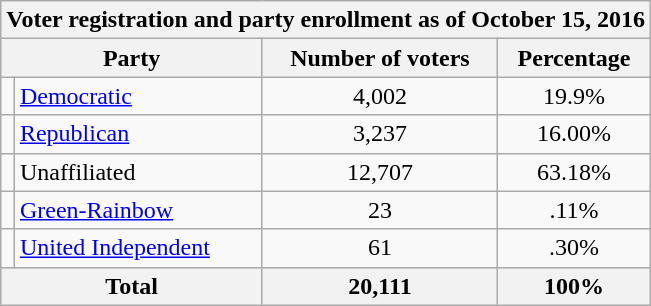<table class=wikitable>
<tr>
<th colspan = 6>Voter registration and party enrollment as of October 15, 2016</th>
</tr>
<tr>
<th colspan = 2>Party</th>
<th>Number of voters</th>
<th>Percentage</th>
</tr>
<tr>
<td></td>
<td><a href='#'>Democratic</a></td>
<td align = center>4,002</td>
<td align = center>19.9%</td>
</tr>
<tr>
<td></td>
<td><a href='#'>Republican</a></td>
<td align = center>3,237</td>
<td align = center>16.00%</td>
</tr>
<tr>
<td></td>
<td>Unaffiliated</td>
<td align = center>12,707</td>
<td align = center>63.18%</td>
</tr>
<tr>
<td></td>
<td><a href='#'>Green-Rainbow</a></td>
<td align = center>23</td>
<td align = center>.11%</td>
</tr>
<tr>
<td></td>
<td><a href='#'>United Independent</a></td>
<td align = center>61</td>
<td align = center>.30%</td>
</tr>
<tr>
<th colspan = 2>Total</th>
<th align = center>20,111</th>
<th align = center>100%</th>
</tr>
</table>
